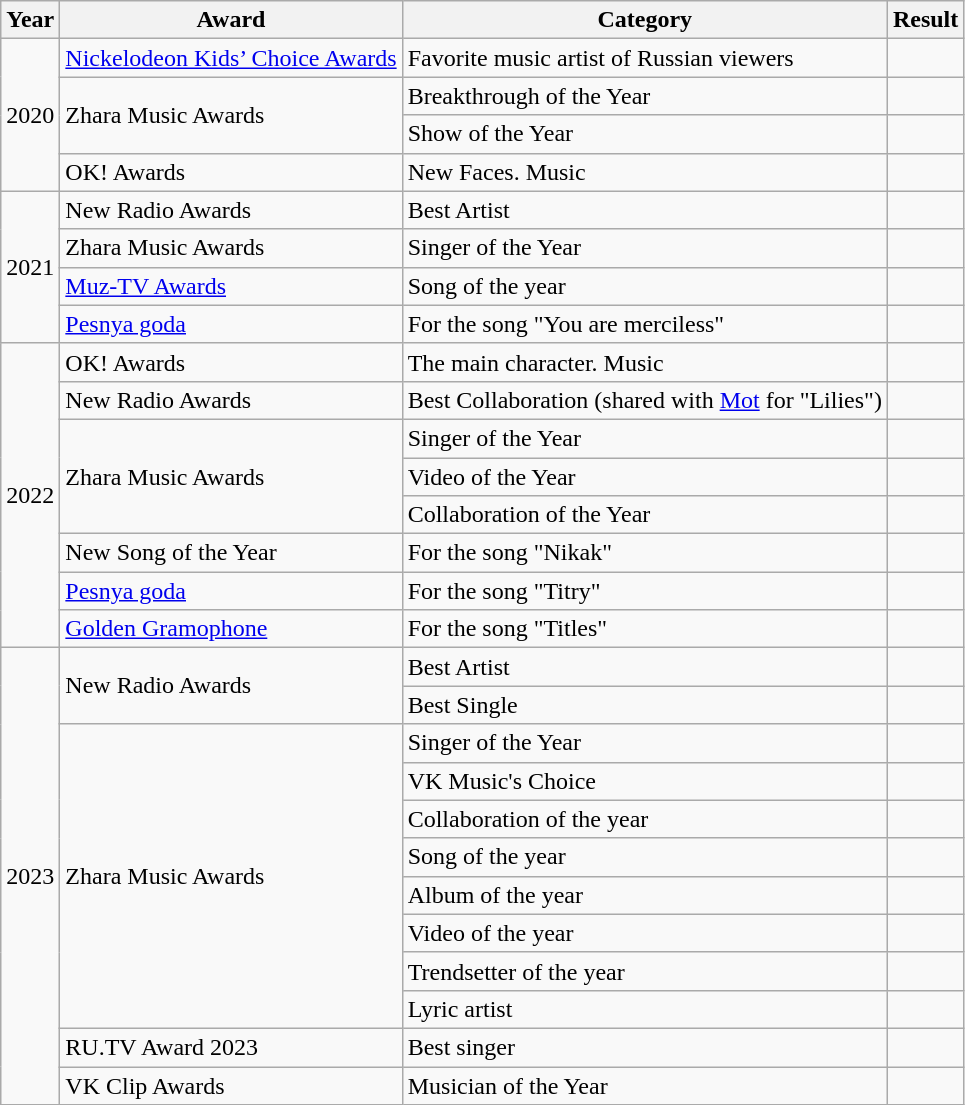<table class="wikitable">
<tr>
<th>Year</th>
<th>Award</th>
<th>Category</th>
<th>Result</th>
</tr>
<tr>
<td rowspan="4">2020</td>
<td><a href='#'>Nickelodeon Kids’ Choice Awards</a></td>
<td>Favorite music artist of Russian viewers</td>
<td></td>
</tr>
<tr>
<td rowspan="2">Zhara Music Awards</td>
<td>Breakthrough of the Year</td>
<td></td>
</tr>
<tr>
<td>Show of the Year</td>
<td></td>
</tr>
<tr>
<td>OK! Awards</td>
<td>New Faces. Music</td>
<td></td>
</tr>
<tr>
<td rowspan="4">2021</td>
<td>New Radio Awards</td>
<td>Best Artist</td>
<td></td>
</tr>
<tr>
<td>Zhara Music Awards</td>
<td>Singer of the Year</td>
<td></td>
</tr>
<tr>
<td><a href='#'>Muz-TV Awards</a></td>
<td>Song of the year</td>
<td></td>
</tr>
<tr>
<td><a href='#'>Pesnya goda</a></td>
<td>For the song "You are merciless"</td>
<td></td>
</tr>
<tr>
<td rowspan="8">2022</td>
<td>OK! Awards</td>
<td>The main character. Music</td>
<td></td>
</tr>
<tr>
<td>New Radio Awards</td>
<td>Best Collaboration (shared with <a href='#'>Mot</a> for "Lilies")</td>
<td></td>
</tr>
<tr>
<td rowspan="3">Zhara Music Awards</td>
<td>Singer of the Year</td>
<td></td>
</tr>
<tr>
<td>Video of the Year</td>
<td></td>
</tr>
<tr>
<td>Collaboration of the Year</td>
<td></td>
</tr>
<tr>
<td>New Song of the Year</td>
<td>For the song "Nikak"</td>
<td></td>
</tr>
<tr>
<td><a href='#'>Pesnya goda</a></td>
<td>For the song "Titry"</td>
<td></td>
</tr>
<tr>
<td><a href='#'>Golden Gramophone</a></td>
<td>For the song "Titles"</td>
<td></td>
</tr>
<tr>
<td rowspan="13">2023</td>
<td rowspan="2">New Radio Awards</td>
<td>Best Artist</td>
<td></td>
</tr>
<tr>
<td>Best Single</td>
<td></td>
</tr>
<tr>
<td rowspan="8">Zhara Music Awards</td>
<td>Singer of the Year</td>
<td></td>
</tr>
<tr>
<td>VK Music's Choice</td>
<td></td>
</tr>
<tr>
<td>Collaboration of the year</td>
<td></td>
</tr>
<tr>
<td>Song of the year</td>
<td></td>
</tr>
<tr>
<td>Album of the year</td>
<td></td>
</tr>
<tr>
<td>Video of the year</td>
<td></td>
</tr>
<tr>
<td>Trendsetter of the year</td>
<td></td>
</tr>
<tr>
<td>Lyric artist</td>
<td></td>
</tr>
<tr>
<td>RU.TV Award 2023</td>
<td>Best singer</td>
<td></td>
</tr>
<tr>
<td>VK Clip Awards</td>
<td>Musician of the Year</td>
<td></td>
</tr>
</table>
